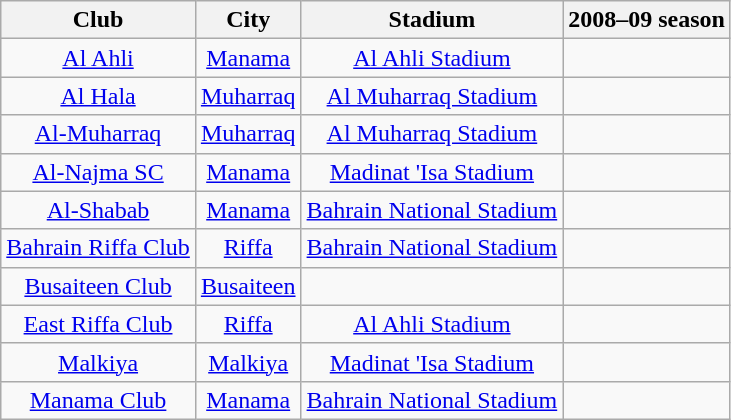<table class="wikitable sortable" style="text-align: center;">
<tr>
<th>Club</th>
<th>City</th>
<th>Stadium</th>
<th>2008–09 season</th>
</tr>
<tr>
<td><a href='#'>Al Ahli</a></td>
<td><a href='#'>Manama</a></td>
<td><a href='#'>Al Ahli Stadium</a></td>
<td></td>
</tr>
<tr>
<td><a href='#'>Al Hala</a></td>
<td><a href='#'>Muharraq</a></td>
<td><a href='#'>Al Muharraq Stadium</a></td>
<td></td>
</tr>
<tr>
<td><a href='#'>Al-Muharraq</a></td>
<td><a href='#'>Muharraq</a></td>
<td><a href='#'>Al Muharraq Stadium</a></td>
<td></td>
</tr>
<tr>
<td><a href='#'>Al-Najma SC</a></td>
<td><a href='#'>Manama</a></td>
<td><a href='#'>Madinat 'Isa Stadium</a></td>
<td></td>
</tr>
<tr>
<td><a href='#'>Al-Shabab</a></td>
<td><a href='#'>Manama</a></td>
<td><a href='#'>Bahrain National Stadium</a></td>
<td></td>
</tr>
<tr>
<td><a href='#'>Bahrain Riffa Club</a></td>
<td><a href='#'>Riffa</a></td>
<td><a href='#'>Bahrain National Stadium</a></td>
<td></td>
</tr>
<tr>
<td><a href='#'>Busaiteen Club</a></td>
<td><a href='#'>Busaiteen</a></td>
<td></td>
<td></td>
</tr>
<tr>
<td><a href='#'>East Riffa Club</a></td>
<td><a href='#'>Riffa</a></td>
<td><a href='#'>Al Ahli Stadium</a></td>
<td></td>
</tr>
<tr>
<td><a href='#'>Malkiya</a></td>
<td><a href='#'>Malkiya</a></td>
<td><a href='#'>Madinat 'Isa Stadium</a></td>
<td></td>
</tr>
<tr>
<td><a href='#'>Manama Club</a></td>
<td><a href='#'>Manama</a></td>
<td><a href='#'>Bahrain National Stadium</a></td>
<td></td>
</tr>
</table>
